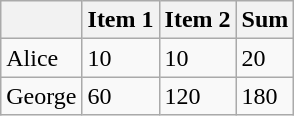<table class="wikitable">
<tr>
<th></th>
<th>Item 1</th>
<th>Item 2</th>
<th>Sum</th>
</tr>
<tr>
<td>Alice</td>
<td>10</td>
<td>10</td>
<td>20</td>
</tr>
<tr>
<td>George</td>
<td>60</td>
<td>120</td>
<td>180</td>
</tr>
</table>
